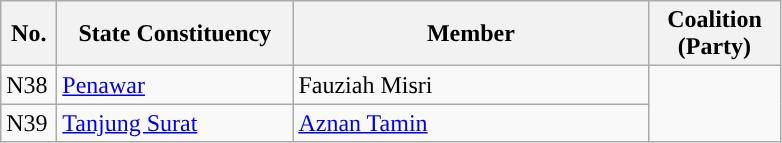<table class="wikitable sortable">
<tr>
<th width="30">No.</th>
<th width="150">State Constituency</th>
<th width="230">Member</th>
<th width="80">Coalition (Party)</th>
</tr>
<tr>
<td>N38</td>
<td><a href='#'>Penawar</a></td>
<td>Fauziah Misri</td>
<td rowspan="2"></td>
</tr>
<tr>
<td>N39</td>
<td><a href='#'>Tanjung Surat</a></td>
<td><a href='#'>Aznan Tamin</a></td>
</tr>
</table>
